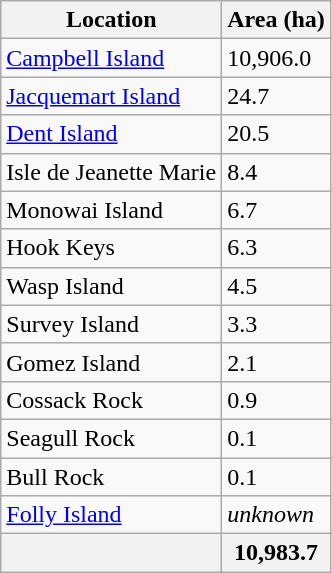<table class="wikitable sortable col2right">
<tr>
<th>Location</th>
<th>Area  (ha)</th>
</tr>
<tr>
<td><a href='#'>Campbell Island</a></td>
<td>10,906.0</td>
</tr>
<tr>
<td><a href='#'>Jacquemart Island</a></td>
<td>24.7</td>
</tr>
<tr>
<td><a href='#'>Dent Island</a></td>
<td>20.5</td>
</tr>
<tr>
<td>Isle de Jeanette Marie</td>
<td>8.4</td>
</tr>
<tr>
<td>Monowai Island</td>
<td>6.7</td>
</tr>
<tr>
<td>Hook Keys</td>
<td>6.3</td>
</tr>
<tr>
<td>Wasp Island</td>
<td>4.5</td>
</tr>
<tr>
<td>Survey Island</td>
<td>3.3</td>
</tr>
<tr>
<td>Gomez Island</td>
<td>2.1</td>
</tr>
<tr>
<td>Cossack Rock</td>
<td>0.9</td>
</tr>
<tr>
<td>Seagull Rock</td>
<td>0.1</td>
</tr>
<tr>
<td>Bull Rock</td>
<td>0.1</td>
</tr>
<tr>
<td><a href='#'>Folly Island</a></td>
<td><em>unknown</em></td>
</tr>
<tr>
<th></th>
<th>10,983.7</th>
</tr>
</table>
